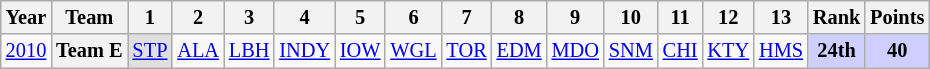<table class="wikitable" style="text-align:center; font-size:85%">
<tr>
<th>Year</th>
<th>Team</th>
<th>1</th>
<th>2</th>
<th>3</th>
<th>4</th>
<th>5</th>
<th>6</th>
<th>7</th>
<th>8</th>
<th>9</th>
<th>10</th>
<th>11</th>
<th>12</th>
<th>13</th>
<th>Rank</th>
<th>Points</th>
</tr>
<tr>
<td><a href='#'>2010</a></td>
<th nowrap>Team E</th>
<td style="background:#DFDFDF;"><a href='#'>STP</a><br></td>
<td><a href='#'>ALA</a></td>
<td><a href='#'>LBH</a></td>
<td><a href='#'>INDY</a></td>
<td><a href='#'>IOW</a></td>
<td><a href='#'>WGL</a></td>
<td><a href='#'>TOR</a></td>
<td><a href='#'>EDM</a></td>
<td><a href='#'>MDO</a></td>
<td><a href='#'>SNM</a></td>
<td><a href='#'>CHI</a></td>
<td><a href='#'>KTY</a></td>
<td><a href='#'>HMS</a></td>
<td style="background:#CFCFFF;"><strong>24th</strong></td>
<td style="background:#CFCFFF;"><strong>40</strong></td>
</tr>
</table>
